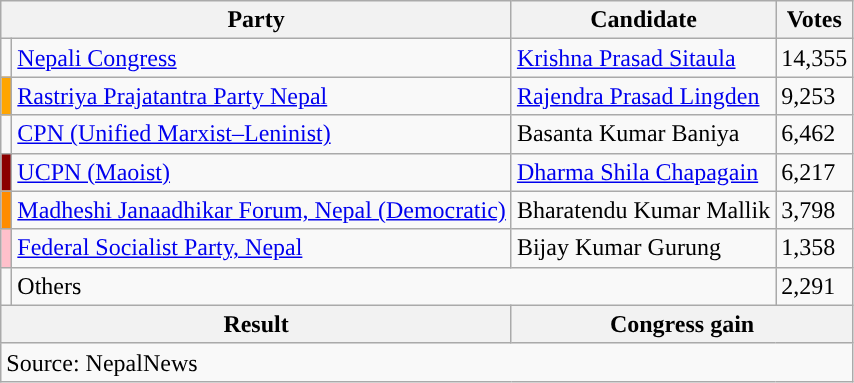<table class="wikitable">
<tr>
<th colspan="2">Party</th>
<th>Candidate</th>
<th>Votes</th>
</tr>
<tr>
<td style="background-color:"></td>
<td><a href='#'>Nepali Congress</a></td>
<td><a href='#'>Krishna Prasad Sitaula</a></td>
<td>14,355</td>
</tr>
<tr>
<td style="background-color:orange"></td>
<td><a href='#'>Rastriya Prajatantra Party Nepal</a></td>
<td><a href='#'>Rajendra Prasad Lingden</a></td>
<td>9,253</td>
</tr>
<tr>
<td style="background-color:"></td>
<td><a href='#'>CPN (Unified Marxist–Leninist)</a></td>
<td>Basanta Kumar Baniya</td>
<td>6,462</td>
</tr>
<tr>
<td style="background-color:darkred"></td>
<td><a href='#'>UCPN (Maoist)</a></td>
<td><a href='#'>Dharma Shila Chapagain</a></td>
<td>6,217</td>
</tr>
<tr>
<td style="background-color:darkorange"></td>
<td><a href='#'>Madheshi Janaadhikar Forum, Nepal (Democratic)</a></td>
<td>Bharatendu Kumar Mallik</td>
<td>3,798</td>
</tr>
<tr>
<td style="background-color:pink"></td>
<td><a href='#'>Federal Socialist Party, Nepal</a></td>
<td>Bijay Kumar Gurung</td>
<td>1,358</td>
</tr>
<tr>
<td></td>
<td colspan="2">Others</td>
<td>2,291</td>
</tr>
<tr>
<th colspan="2">Result</th>
<th colspan="2">Congress gain</th>
</tr>
<tr>
<td colspan="4">Source: NepalNews</td>
</tr>
</table>
